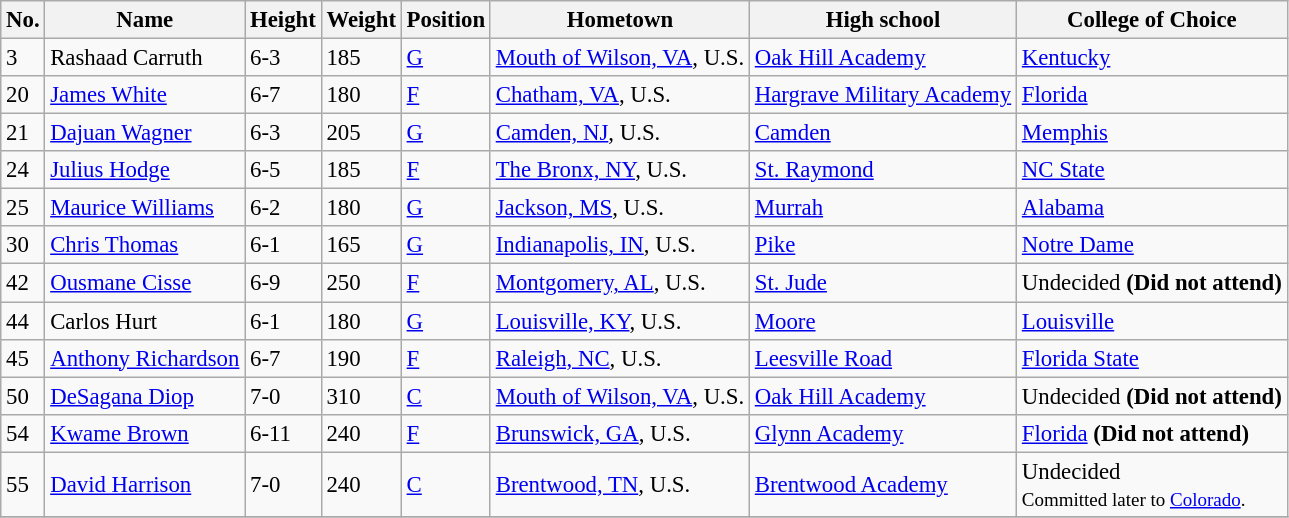<table class="wikitable sortable" style="font-size: 95%;">
<tr>
<th>No.</th>
<th>Name</th>
<th>Height</th>
<th>Weight</th>
<th>Position</th>
<th>Hometown</th>
<th>High school</th>
<th>College of Choice</th>
</tr>
<tr>
<td>3</td>
<td>Rashaad Carruth</td>
<td>6-3</td>
<td>185</td>
<td><a href='#'>G</a></td>
<td><a href='#'>Mouth of Wilson, VA</a>, U.S.</td>
<td><a href='#'>Oak Hill Academy</a></td>
<td><a href='#'>Kentucky</a></td>
</tr>
<tr>
<td>20</td>
<td><a href='#'>James White</a></td>
<td>6-7</td>
<td>180</td>
<td><a href='#'>F</a></td>
<td><a href='#'>Chatham, VA</a>, U.S.</td>
<td><a href='#'>Hargrave Military Academy</a></td>
<td><a href='#'>Florida</a></td>
</tr>
<tr>
<td>21</td>
<td><a href='#'>Dajuan Wagner</a></td>
<td>6-3</td>
<td>205</td>
<td><a href='#'>G</a></td>
<td><a href='#'>Camden, NJ</a>, U.S.</td>
<td><a href='#'>Camden</a></td>
<td><a href='#'>Memphis</a></td>
</tr>
<tr>
<td>24</td>
<td><a href='#'>Julius Hodge</a></td>
<td>6-5</td>
<td>185</td>
<td><a href='#'>F</a></td>
<td><a href='#'>The Bronx, NY</a>, U.S.</td>
<td><a href='#'>St. Raymond</a></td>
<td><a href='#'>NC State</a></td>
</tr>
<tr>
<td>25</td>
<td><a href='#'>Maurice Williams</a></td>
<td>6-2</td>
<td>180</td>
<td><a href='#'>G</a></td>
<td><a href='#'>Jackson, MS</a>, U.S.</td>
<td><a href='#'>Murrah</a></td>
<td><a href='#'>Alabama</a></td>
</tr>
<tr>
<td>30</td>
<td><a href='#'>Chris Thomas</a></td>
<td>6-1</td>
<td>165</td>
<td><a href='#'>G</a></td>
<td><a href='#'>Indianapolis, IN</a>, U.S.</td>
<td><a href='#'>Pike</a></td>
<td><a href='#'>Notre Dame</a></td>
</tr>
<tr>
<td>42</td>
<td><a href='#'>Ousmane Cisse</a></td>
<td>6-9</td>
<td>250</td>
<td><a href='#'>F</a></td>
<td><a href='#'>Montgomery, AL</a>, U.S.</td>
<td><a href='#'>St. Jude</a></td>
<td>Undecided <strong>(Did not attend)</strong></td>
</tr>
<tr>
<td>44</td>
<td>Carlos Hurt</td>
<td>6-1</td>
<td>180</td>
<td><a href='#'>G</a></td>
<td><a href='#'>Louisville, KY</a>, U.S.</td>
<td><a href='#'>Moore</a></td>
<td><a href='#'>Louisville</a></td>
</tr>
<tr>
<td>45</td>
<td><a href='#'>Anthony Richardson</a></td>
<td>6-7</td>
<td>190</td>
<td><a href='#'>F</a></td>
<td><a href='#'>Raleigh, NC</a>, U.S.</td>
<td><a href='#'>Leesville Road</a></td>
<td><a href='#'>Florida State</a></td>
</tr>
<tr>
<td>50</td>
<td><a href='#'>DeSagana Diop</a></td>
<td>7-0</td>
<td>310</td>
<td><a href='#'>C</a></td>
<td><a href='#'>Mouth of Wilson, VA</a>, U.S.</td>
<td><a href='#'>Oak Hill Academy</a></td>
<td>Undecided <strong>(Did not attend)</strong></td>
</tr>
<tr>
<td>54</td>
<td><a href='#'>Kwame Brown</a></td>
<td>6-11</td>
<td>240</td>
<td><a href='#'>F</a></td>
<td><a href='#'>Brunswick, GA</a>, U.S.</td>
<td><a href='#'>Glynn Academy</a></td>
<td><a href='#'>Florida</a> <strong>(Did not attend)</strong></td>
</tr>
<tr>
<td>55</td>
<td><a href='#'>David Harrison</a></td>
<td>7-0</td>
<td>240</td>
<td><a href='#'>C</a></td>
<td><a href='#'>Brentwood, TN</a>, U.S.</td>
<td><a href='#'>Brentwood Academy</a></td>
<td>Undecided<br><small>Committed later to <a href='#'>Colorado</a>.</small></td>
</tr>
<tr>
</tr>
</table>
